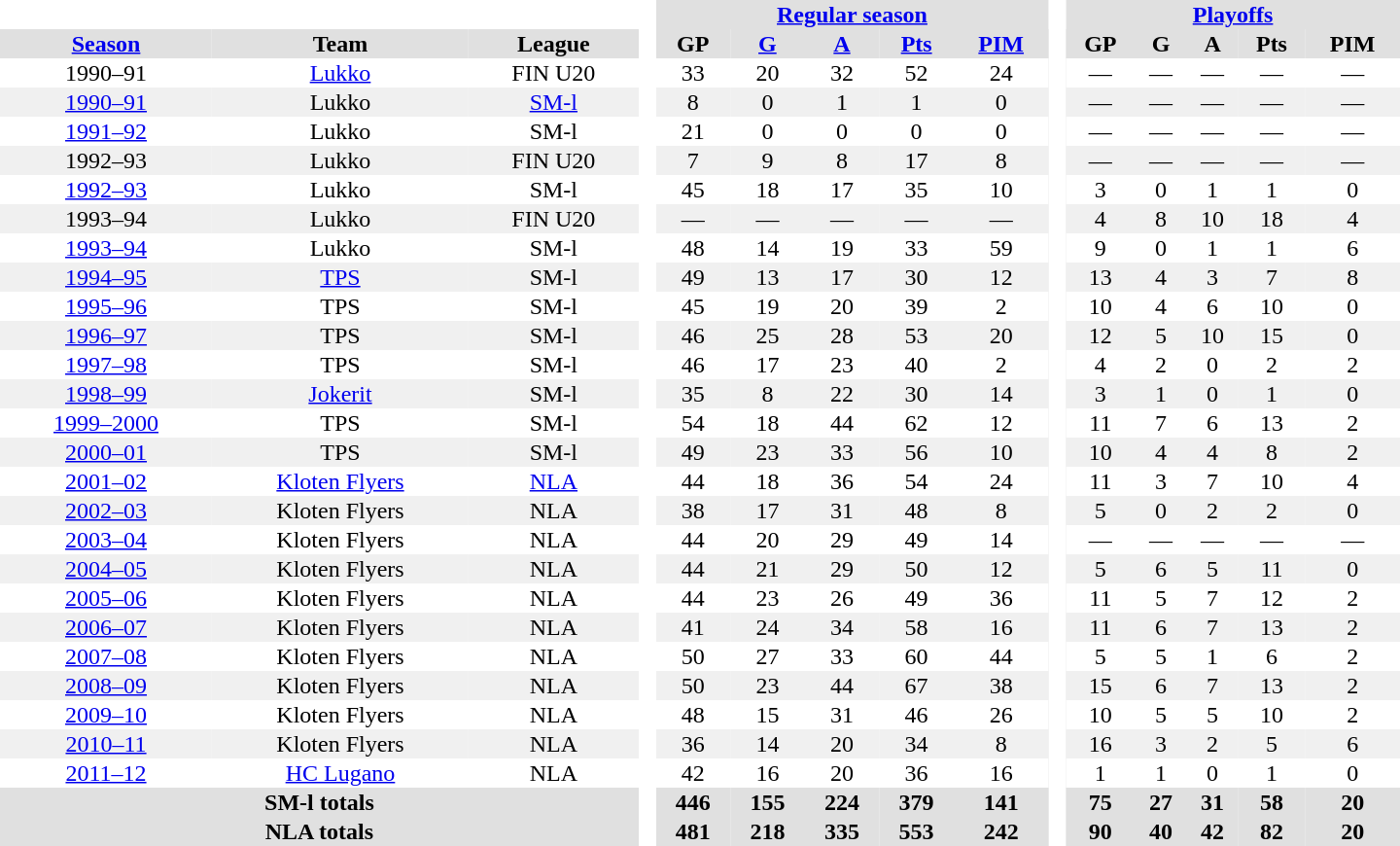<table border="0" cellpadding="1" cellspacing="0" style="text-align:center; width:60em">
<tr bgcolor="#e0e0e0">
<th colspan="3" bgcolor="#ffffff"> </th>
<th rowspan="99" bgcolor="#ffffff"> </th>
<th colspan="5"><a href='#'>Regular season</a></th>
<th rowspan="99" bgcolor="#ffffff"> </th>
<th colspan="5"><a href='#'>Playoffs</a></th>
</tr>
<tr bgcolor="#e0e0e0">
<th><a href='#'>Season</a></th>
<th>Team</th>
<th>League</th>
<th>GP</th>
<th><a href='#'>G</a></th>
<th><a href='#'>A</a></th>
<th><a href='#'>Pts</a></th>
<th><a href='#'>PIM</a></th>
<th>GP</th>
<th>G</th>
<th>A</th>
<th>Pts</th>
<th>PIM</th>
</tr>
<tr>
<td>1990–91</td>
<td><a href='#'>Lukko</a></td>
<td>FIN U20</td>
<td>33</td>
<td>20</td>
<td>32</td>
<td>52</td>
<td>24</td>
<td>—</td>
<td>—</td>
<td>—</td>
<td>—</td>
<td>—</td>
</tr>
<tr bgcolor="#f0f0f0">
<td><a href='#'>1990–91</a></td>
<td>Lukko</td>
<td><a href='#'>SM-l</a></td>
<td>8</td>
<td>0</td>
<td>1</td>
<td>1</td>
<td>0</td>
<td>—</td>
<td>—</td>
<td>—</td>
<td>—</td>
<td>—</td>
</tr>
<tr>
<td><a href='#'>1991–92</a></td>
<td>Lukko</td>
<td>SM-l</td>
<td>21</td>
<td>0</td>
<td>0</td>
<td>0</td>
<td>0</td>
<td>—</td>
<td>—</td>
<td>—</td>
<td>—</td>
<td>—</td>
</tr>
<tr bgcolor="#f0f0f0">
<td>1992–93</td>
<td>Lukko</td>
<td>FIN U20</td>
<td>7</td>
<td>9</td>
<td>8</td>
<td>17</td>
<td>8</td>
<td>—</td>
<td>—</td>
<td>—</td>
<td>—</td>
<td>—</td>
</tr>
<tr>
<td><a href='#'>1992–93</a></td>
<td>Lukko</td>
<td>SM-l</td>
<td>45</td>
<td>18</td>
<td>17</td>
<td>35</td>
<td>10</td>
<td>3</td>
<td>0</td>
<td>1</td>
<td>1</td>
<td>0</td>
</tr>
<tr bgcolor="#f0f0f0">
<td>1993–94</td>
<td>Lukko</td>
<td>FIN U20</td>
<td>—</td>
<td>—</td>
<td>—</td>
<td>—</td>
<td>—</td>
<td>4</td>
<td>8</td>
<td>10</td>
<td>18</td>
<td>4</td>
</tr>
<tr>
<td><a href='#'>1993–94</a></td>
<td>Lukko</td>
<td>SM-l</td>
<td>48</td>
<td>14</td>
<td>19</td>
<td>33</td>
<td>59</td>
<td>9</td>
<td>0</td>
<td>1</td>
<td>1</td>
<td>6</td>
</tr>
<tr bgcolor="#f0f0f0">
<td><a href='#'>1994–95</a></td>
<td><a href='#'>TPS</a></td>
<td>SM-l</td>
<td>49</td>
<td>13</td>
<td>17</td>
<td>30</td>
<td>12</td>
<td>13</td>
<td>4</td>
<td>3</td>
<td>7</td>
<td>8</td>
</tr>
<tr>
<td><a href='#'>1995–96</a></td>
<td>TPS</td>
<td>SM-l</td>
<td>45</td>
<td>19</td>
<td>20</td>
<td>39</td>
<td>2</td>
<td>10</td>
<td>4</td>
<td>6</td>
<td>10</td>
<td>0</td>
</tr>
<tr bgcolor="#f0f0f0">
<td><a href='#'>1996–97</a></td>
<td>TPS</td>
<td>SM-l</td>
<td>46</td>
<td>25</td>
<td>28</td>
<td>53</td>
<td>20</td>
<td>12</td>
<td>5</td>
<td>10</td>
<td>15</td>
<td>0</td>
</tr>
<tr>
<td><a href='#'>1997–98</a></td>
<td>TPS</td>
<td>SM-l</td>
<td>46</td>
<td>17</td>
<td>23</td>
<td>40</td>
<td>2</td>
<td>4</td>
<td>2</td>
<td>0</td>
<td>2</td>
<td>2</td>
</tr>
<tr bgcolor="#f0f0f0">
<td><a href='#'>1998–99</a></td>
<td><a href='#'>Jokerit</a></td>
<td>SM-l</td>
<td>35</td>
<td>8</td>
<td>22</td>
<td>30</td>
<td>14</td>
<td>3</td>
<td>1</td>
<td>0</td>
<td>1</td>
<td>0</td>
</tr>
<tr>
<td><a href='#'>1999–2000</a></td>
<td>TPS</td>
<td>SM-l</td>
<td>54</td>
<td>18</td>
<td>44</td>
<td>62</td>
<td>12</td>
<td>11</td>
<td>7</td>
<td>6</td>
<td>13</td>
<td>2</td>
</tr>
<tr bgcolor="#f0f0f0">
<td><a href='#'>2000–01</a></td>
<td>TPS</td>
<td>SM-l</td>
<td>49</td>
<td>23</td>
<td>33</td>
<td>56</td>
<td>10</td>
<td>10</td>
<td>4</td>
<td>4</td>
<td>8</td>
<td>2</td>
</tr>
<tr>
<td><a href='#'>2001–02</a></td>
<td><a href='#'>Kloten Flyers</a></td>
<td><a href='#'>NLA</a></td>
<td>44</td>
<td>18</td>
<td>36</td>
<td>54</td>
<td>24</td>
<td>11</td>
<td>3</td>
<td>7</td>
<td>10</td>
<td>4</td>
</tr>
<tr bgcolor="#f0f0f0">
<td><a href='#'>2002–03</a></td>
<td>Kloten Flyers</td>
<td>NLA</td>
<td>38</td>
<td>17</td>
<td>31</td>
<td>48</td>
<td>8</td>
<td>5</td>
<td>0</td>
<td>2</td>
<td>2</td>
<td>0</td>
</tr>
<tr>
<td><a href='#'>2003–04</a></td>
<td>Kloten Flyers</td>
<td>NLA</td>
<td>44</td>
<td>20</td>
<td>29</td>
<td>49</td>
<td>14</td>
<td>—</td>
<td>—</td>
<td>—</td>
<td>—</td>
<td>—</td>
</tr>
<tr bgcolor="#f0f0f0">
<td><a href='#'>2004–05</a></td>
<td>Kloten Flyers</td>
<td>NLA</td>
<td>44</td>
<td>21</td>
<td>29</td>
<td>50</td>
<td>12</td>
<td>5</td>
<td>6</td>
<td>5</td>
<td>11</td>
<td>0</td>
</tr>
<tr>
<td><a href='#'>2005–06</a></td>
<td>Kloten Flyers</td>
<td>NLA</td>
<td>44</td>
<td>23</td>
<td>26</td>
<td>49</td>
<td>36</td>
<td>11</td>
<td>5</td>
<td>7</td>
<td>12</td>
<td>2</td>
</tr>
<tr bgcolor="#f0f0f0">
<td><a href='#'>2006–07</a></td>
<td>Kloten Flyers</td>
<td>NLA</td>
<td>41</td>
<td>24</td>
<td>34</td>
<td>58</td>
<td>16</td>
<td>11</td>
<td>6</td>
<td>7</td>
<td>13</td>
<td>2</td>
</tr>
<tr>
<td><a href='#'>2007–08</a></td>
<td>Kloten Flyers</td>
<td>NLA</td>
<td>50</td>
<td>27</td>
<td>33</td>
<td>60</td>
<td>44</td>
<td>5</td>
<td>5</td>
<td>1</td>
<td>6</td>
<td>2</td>
</tr>
<tr bgcolor="#f0f0f0">
<td><a href='#'>2008–09</a></td>
<td>Kloten Flyers</td>
<td>NLA</td>
<td>50</td>
<td>23</td>
<td>44</td>
<td>67</td>
<td>38</td>
<td>15</td>
<td>6</td>
<td>7</td>
<td>13</td>
<td>2</td>
</tr>
<tr>
<td><a href='#'>2009–10</a></td>
<td>Kloten Flyers</td>
<td>NLA</td>
<td>48</td>
<td>15</td>
<td>31</td>
<td>46</td>
<td>26</td>
<td>10</td>
<td>5</td>
<td>5</td>
<td>10</td>
<td>2</td>
</tr>
<tr bgcolor="#f0f0f0">
<td><a href='#'>2010–11</a></td>
<td>Kloten Flyers</td>
<td>NLA</td>
<td>36</td>
<td>14</td>
<td>20</td>
<td>34</td>
<td>8</td>
<td>16</td>
<td>3</td>
<td>2</td>
<td>5</td>
<td>6</td>
</tr>
<tr>
<td><a href='#'>2011–12</a></td>
<td><a href='#'>HC Lugano</a></td>
<td>NLA</td>
<td>42</td>
<td>16</td>
<td>20</td>
<td>36</td>
<td>16</td>
<td>1</td>
<td>1</td>
<td>0</td>
<td>1</td>
<td>0</td>
</tr>
<tr bgcolor="#e0e0e0">
<th colspan="3">SM-l totals</th>
<th>446</th>
<th>155</th>
<th>224</th>
<th>379</th>
<th>141</th>
<th>75</th>
<th>27</th>
<th>31</th>
<th>58</th>
<th>20</th>
</tr>
<tr bgcolor="#e0e0e0">
<th colspan="3">NLA totals</th>
<th>481</th>
<th>218</th>
<th>335</th>
<th>553</th>
<th>242</th>
<th>90</th>
<th>40</th>
<th>42</th>
<th>82</th>
<th>20</th>
</tr>
</table>
